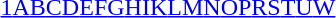<table id="toc" class="toc" summary="Class">
<tr>
<th></th>
</tr>
<tr>
<td style="text-align:center;"><a href='#'>1</a><a href='#'>A</a><a href='#'>B</a><a href='#'>C</a><a href='#'>D</a><a href='#'>E</a><a href='#'>F</a><a href='#'>G</a><a href='#'>H</a><a href='#'>I</a><a href='#'>K</a><a href='#'>L</a><a href='#'>M</a><a href='#'>N</a><a href='#'>O</a><a href='#'>P</a><a href='#'>R</a><a href='#'>S</a><a href='#'>T</a><a href='#'>U</a><a href='#'>W</a></td>
</tr>
</table>
